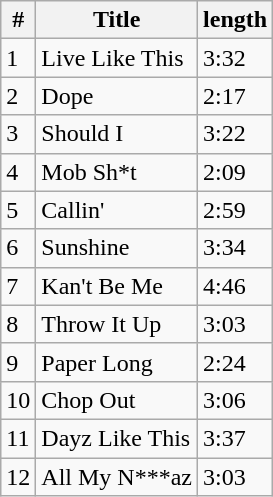<table class="wikitable">
<tr>
<th>#</th>
<th>Title</th>
<th>length</th>
</tr>
<tr>
<td>1</td>
<td>Live Like This</td>
<td>3:32</td>
</tr>
<tr>
<td>2</td>
<td>Dope</td>
<td>2:17</td>
</tr>
<tr>
<td>3</td>
<td>Should I</td>
<td>3:22</td>
</tr>
<tr>
<td>4</td>
<td>Mob Sh*t</td>
<td>2:09</td>
</tr>
<tr>
<td>5</td>
<td>Callin'</td>
<td>2:59</td>
</tr>
<tr>
<td>6</td>
<td>Sunshine</td>
<td>3:34</td>
</tr>
<tr>
<td>7</td>
<td>Kan't Be Me</td>
<td>4:46</td>
</tr>
<tr>
<td>8</td>
<td>Throw It Up</td>
<td>3:03</td>
</tr>
<tr>
<td>9</td>
<td>Paper Long</td>
<td>2:24</td>
</tr>
<tr>
<td>10</td>
<td>Chop Out</td>
<td>3:06</td>
</tr>
<tr>
<td>11</td>
<td>Dayz Like This</td>
<td>3:37</td>
</tr>
<tr>
<td>12</td>
<td>All My N***az</td>
<td>3:03</td>
</tr>
</table>
